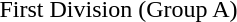<table>
<tr>
<td>First Division (Group A)</td>
<td></td>
<td></td>
<td></td>
</tr>
</table>
